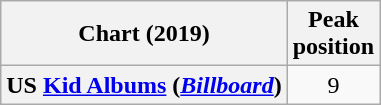<table class="wikitable plainrowheaders" style="text-align:center">
<tr>
<th scope="col">Chart (2019)</th>
<th scope="col">Peak<br>position</th>
</tr>
<tr>
<th scope="row">US <a href='#'>Kid Albums</a> (<em><a href='#'>Billboard</a></em>)</th>
<td>9</td>
</tr>
</table>
